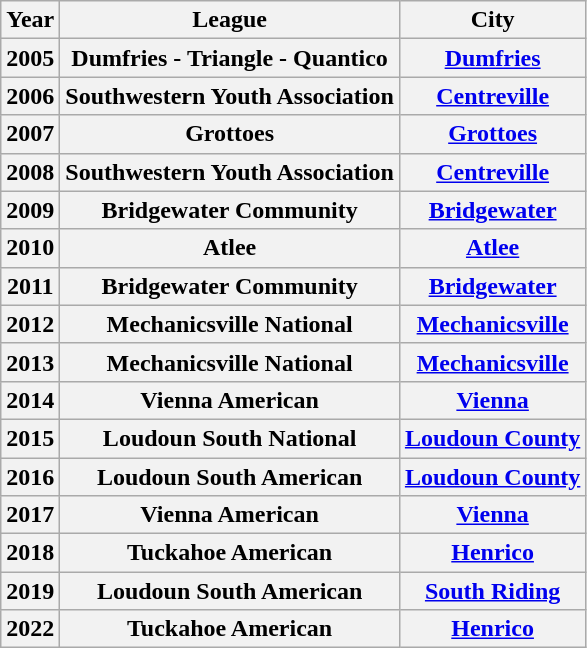<table class="wikitable">
<tr>
<th>Year</th>
<th>League</th>
<th>City</th>
</tr>
<tr>
<th>2005</th>
<th>Dumfries - Triangle - Quantico</th>
<th><a href='#'>Dumfries</a></th>
</tr>
<tr>
<th>2006</th>
<th>Southwestern Youth Association</th>
<th><a href='#'>Centreville</a></th>
</tr>
<tr>
<th>2007</th>
<th>Grottoes</th>
<th><a href='#'>Grottoes</a></th>
</tr>
<tr>
<th>2008</th>
<th>Southwestern Youth Association</th>
<th><a href='#'>Centreville</a></th>
</tr>
<tr>
<th>2009</th>
<th>Bridgewater Community</th>
<th><a href='#'>Bridgewater</a></th>
</tr>
<tr>
<th>2010</th>
<th>Atlee</th>
<th><a href='#'>Atlee</a></th>
</tr>
<tr>
<th>2011</th>
<th>Bridgewater Community</th>
<th><a href='#'>Bridgewater</a></th>
</tr>
<tr>
<th>2012</th>
<th>Mechanicsville National</th>
<th><a href='#'>Mechanicsville</a></th>
</tr>
<tr>
<th>2013</th>
<th>Mechanicsville National</th>
<th><a href='#'>Mechanicsville</a></th>
</tr>
<tr>
<th>2014</th>
<th>Vienna American</th>
<th><a href='#'>Vienna</a></th>
</tr>
<tr>
<th>2015</th>
<th>Loudoun South National</th>
<th><a href='#'>Loudoun County</a></th>
</tr>
<tr>
<th>2016</th>
<th>Loudoun South American</th>
<th><a href='#'>Loudoun County</a></th>
</tr>
<tr>
<th>2017</th>
<th>Vienna American</th>
<th><a href='#'>Vienna</a></th>
</tr>
<tr>
<th>2018</th>
<th>Tuckahoe American</th>
<th><a href='#'>Henrico</a></th>
</tr>
<tr>
<th>2019</th>
<th>Loudoun South American</th>
<th><a href='#'>South Riding</a></th>
</tr>
<tr>
<th>2022</th>
<th>Tuckahoe American</th>
<th><a href='#'>Henrico</a></th>
</tr>
</table>
